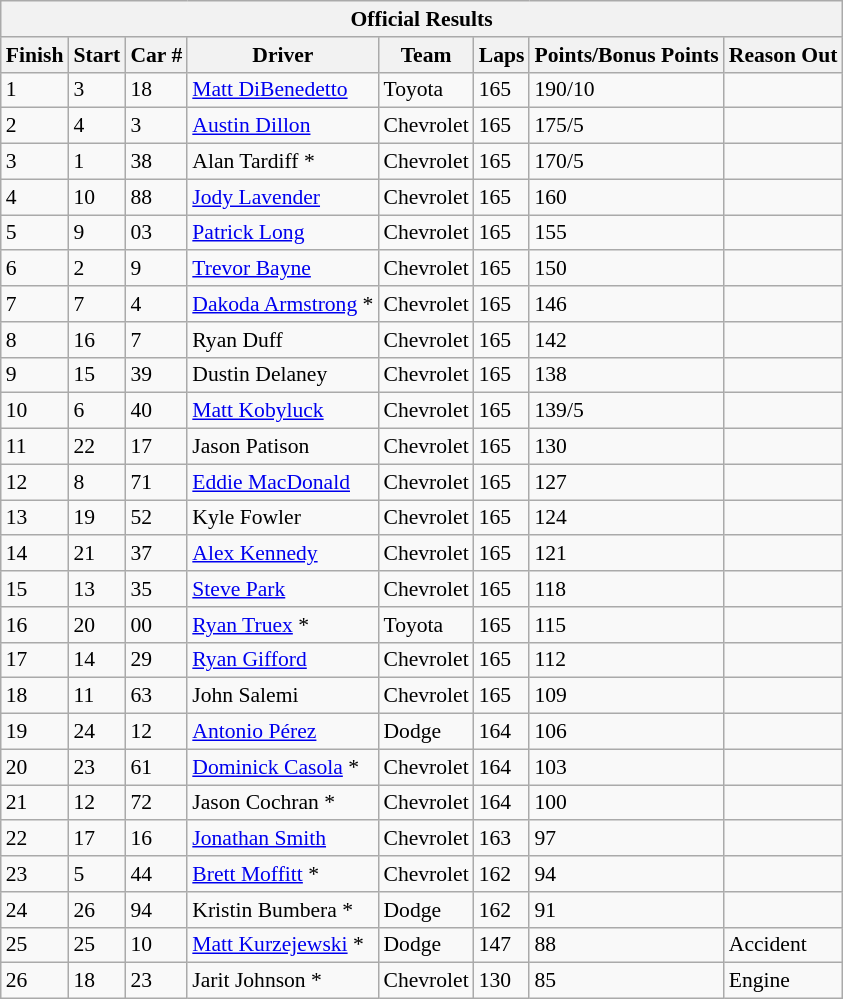<table class="wikitable" style="font-size: 90%;">
<tr>
<th colspan=9>Official Results</th>
</tr>
<tr>
<th>Finish</th>
<th>Start</th>
<th>Car #</th>
<th>Driver</th>
<th>Team</th>
<th>Laps</th>
<th>Points/Bonus Points</th>
<th>Reason Out</th>
</tr>
<tr>
<td>1</td>
<td>3</td>
<td>18</td>
<td><a href='#'>Matt DiBenedetto</a></td>
<td>Toyota</td>
<td>165</td>
<td>190/10</td>
<td></td>
</tr>
<tr>
<td>2</td>
<td>4</td>
<td>3</td>
<td><a href='#'>Austin Dillon</a></td>
<td>Chevrolet</td>
<td>165</td>
<td>175/5</td>
<td></td>
</tr>
<tr>
<td>3</td>
<td>1</td>
<td>38</td>
<td>Alan Tardiff *</td>
<td>Chevrolet</td>
<td>165</td>
<td>170/5</td>
<td></td>
</tr>
<tr>
<td>4</td>
<td>10</td>
<td>88</td>
<td><a href='#'>Jody Lavender</a></td>
<td>Chevrolet</td>
<td>165</td>
<td>160</td>
<td></td>
</tr>
<tr>
<td>5</td>
<td>9</td>
<td>03</td>
<td><a href='#'>Patrick Long</a></td>
<td>Chevrolet</td>
<td>165</td>
<td>155</td>
<td></td>
</tr>
<tr>
<td>6</td>
<td>2</td>
<td>9</td>
<td><a href='#'>Trevor Bayne</a></td>
<td>Chevrolet</td>
<td>165</td>
<td>150</td>
<td></td>
</tr>
<tr>
<td>7</td>
<td>7</td>
<td>4</td>
<td><a href='#'>Dakoda Armstrong</a> *</td>
<td>Chevrolet</td>
<td>165</td>
<td>146</td>
<td></td>
</tr>
<tr>
<td>8</td>
<td>16</td>
<td>7</td>
<td>Ryan Duff</td>
<td>Chevrolet</td>
<td>165</td>
<td>142</td>
<td></td>
</tr>
<tr>
<td>9</td>
<td>15</td>
<td>39</td>
<td>Dustin Delaney</td>
<td>Chevrolet</td>
<td>165</td>
<td>138</td>
<td></td>
</tr>
<tr>
<td>10</td>
<td>6</td>
<td>40</td>
<td><a href='#'>Matt Kobyluck</a></td>
<td>Chevrolet</td>
<td>165</td>
<td>139/5</td>
<td></td>
</tr>
<tr>
<td>11</td>
<td>22</td>
<td>17</td>
<td>Jason Patison</td>
<td>Chevrolet</td>
<td>165</td>
<td>130</td>
<td></td>
</tr>
<tr>
<td>12</td>
<td>8</td>
<td>71</td>
<td><a href='#'>Eddie MacDonald</a></td>
<td>Chevrolet</td>
<td>165</td>
<td>127</td>
<td></td>
</tr>
<tr>
<td>13</td>
<td>19</td>
<td>52</td>
<td>Kyle Fowler</td>
<td>Chevrolet</td>
<td>165</td>
<td>124</td>
<td></td>
</tr>
<tr>
<td>14</td>
<td>21</td>
<td>37</td>
<td><a href='#'>Alex Kennedy</a></td>
<td>Chevrolet</td>
<td>165</td>
<td>121</td>
<td></td>
</tr>
<tr>
<td>15</td>
<td>13</td>
<td>35</td>
<td><a href='#'>Steve Park</a></td>
<td>Chevrolet</td>
<td>165</td>
<td>118</td>
<td></td>
</tr>
<tr>
<td>16</td>
<td>20</td>
<td>00</td>
<td><a href='#'>Ryan Truex</a> *</td>
<td>Toyota</td>
<td>165</td>
<td>115</td>
<td></td>
</tr>
<tr>
<td>17</td>
<td>14</td>
<td>29</td>
<td><a href='#'>Ryan Gifford</a></td>
<td>Chevrolet</td>
<td>165</td>
<td>112</td>
<td></td>
</tr>
<tr>
<td>18</td>
<td>11</td>
<td>63</td>
<td>John Salemi</td>
<td>Chevrolet</td>
<td>165</td>
<td>109</td>
<td></td>
</tr>
<tr>
<td>19</td>
<td>24</td>
<td>12</td>
<td><a href='#'>Antonio Pérez</a></td>
<td>Dodge</td>
<td>164</td>
<td>106</td>
<td></td>
</tr>
<tr>
<td>20</td>
<td>23</td>
<td>61</td>
<td><a href='#'>Dominick Casola</a> *</td>
<td>Chevrolet</td>
<td>164</td>
<td>103</td>
<td></td>
</tr>
<tr>
<td>21</td>
<td>12</td>
<td>72</td>
<td>Jason Cochran *</td>
<td>Chevrolet</td>
<td>164</td>
<td>100</td>
<td></td>
</tr>
<tr>
<td>22</td>
<td>17</td>
<td>16</td>
<td><a href='#'>Jonathan Smith</a></td>
<td>Chevrolet</td>
<td>163</td>
<td>97</td>
<td></td>
</tr>
<tr>
<td>23</td>
<td>5</td>
<td>44</td>
<td><a href='#'>Brett Moffitt</a> *</td>
<td>Chevrolet</td>
<td>162</td>
<td>94</td>
<td></td>
</tr>
<tr>
<td>24</td>
<td>26</td>
<td>94</td>
<td>Kristin Bumbera *</td>
<td>Dodge</td>
<td>162</td>
<td>91</td>
<td></td>
</tr>
<tr>
<td>25</td>
<td>25</td>
<td>10</td>
<td><a href='#'>Matt Kurzejewski</a> *</td>
<td>Dodge</td>
<td>147</td>
<td>88</td>
<td>Accident</td>
</tr>
<tr>
<td>26</td>
<td>18</td>
<td>23</td>
<td>Jarit Johnson *</td>
<td>Chevrolet</td>
<td>130</td>
<td>85</td>
<td>Engine</td>
</tr>
</table>
